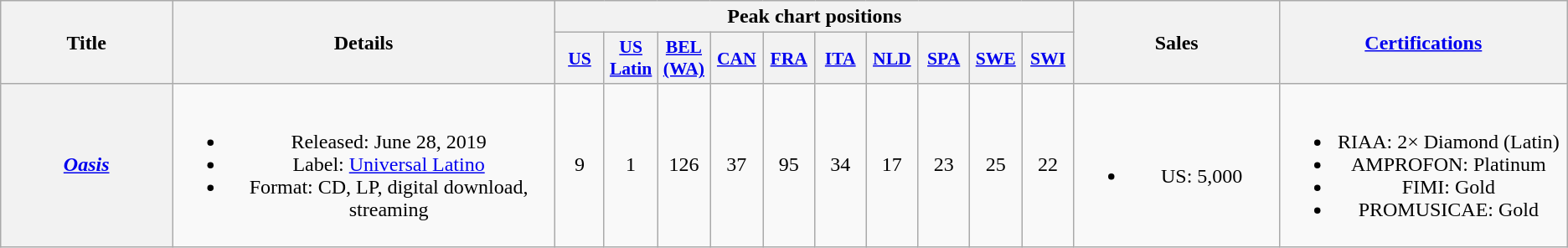<table class="wikitable plainrowheaders" style="text-align:center;">
<tr>
<th scope="col" rowspan="2" style="width:9.5em;">Title</th>
<th scope="col" rowspan="2" style="width:21.5em;">Details</th>
<th scope="col" colspan="10">Peak chart positions</th>
<th scope="col" rowspan="2" style="width:11em;">Sales</th>
<th scope="col" rowspan="2" style="width:15em;"><a href='#'>Certifications</a></th>
</tr>
<tr>
<th scope="col" style="width:2.5em;font-size:90%;"><a href='#'>US</a><br></th>
<th scope="col" style="width:2.5em;font-size:90%;"><a href='#'>US<br>Latin</a><br></th>
<th scope="col" style="width:2.5em;font-size:90%;"><a href='#'>BEL<br>(WA)</a><br></th>
<th scope="col" style="width:2.5em;font-size:90%;"><a href='#'>CAN</a><br></th>
<th scope="col" style="width:2.5em;font-size:90%;"><a href='#'>FRA</a><br></th>
<th scope="col" style="width:2.5em;font-size:90%;"><a href='#'>ITA</a><br></th>
<th scope="col" style="width:2.5em;font-size:90%;"><a href='#'>NLD</a><br></th>
<th scope="col" style="width:2.5em;font-size:90%;"><a href='#'>SPA</a><br></th>
<th scope="col" style="width:2.5em;font-size:90%;"><a href='#'>SWE</a><br></th>
<th scope="col" style="width:2.5em;font-size:90%;"><a href='#'>SWI</a><br></th>
</tr>
<tr>
<th scope="row"><em><a href='#'>Oasis</a></em><br></th>
<td><br><ul><li>Released: June 28, 2019</li><li>Label: <a href='#'>Universal Latino</a></li><li>Format: CD, LP, digital download, streaming</li></ul></td>
<td>9</td>
<td>1</td>
<td>126</td>
<td>37</td>
<td>95</td>
<td>34</td>
<td>17</td>
<td>23</td>
<td>25</td>
<td>22</td>
<td><br><ul><li>US: 5,000</li></ul></td>
<td><br><ul><li>RIAA: 2× Diamond (Latin)</li><li>AMPROFON: Platinum</li><li>FIMI: Gold</li><li>PROMUSICAE: Gold</li></ul></td>
</tr>
</table>
